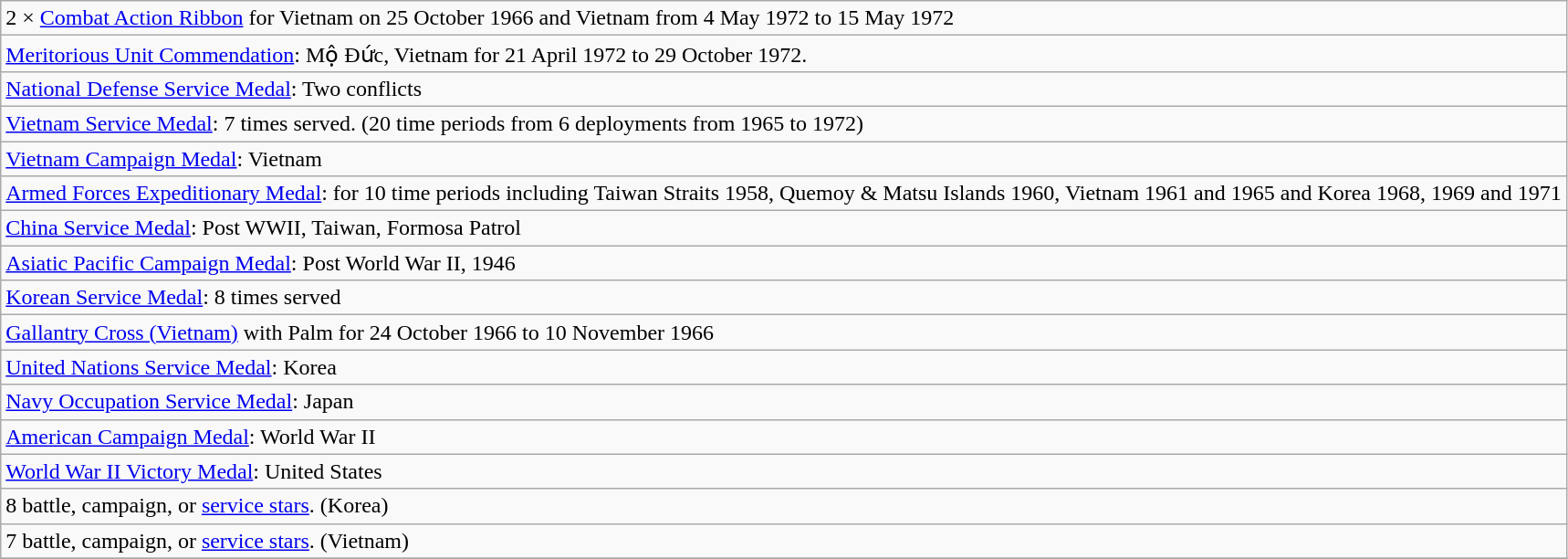<table class="wikitable">
<tr>
<td> 2 × <a href='#'>Combat Action Ribbon</a> for Vietnam on 25 October 1966 and Vietnam from 4 May 1972 to 15 May 1972 </td>
</tr>
<tr>
<td> <a href='#'>Meritorious Unit Commendation</a>: Mộ Đức, Vietnam for 21 April 1972 to 29 October 1972.</td>
</tr>
<tr>
<td> <a href='#'>National Defense Service Medal</a>: Two conflicts</td>
</tr>
<tr>
<td> <a href='#'>Vietnam Service Medal</a>: 7 times served. (20 time periods from 6 deployments from 1965 to 1972)</td>
</tr>
<tr>
<td> <a href='#'>Vietnam Campaign Medal</a>: Vietnam</td>
</tr>
<tr>
<td> <a href='#'>Armed Forces Expeditionary Medal</a>: for 10 time periods including Taiwan Straits 1958, Quemoy & Matsu Islands 1960, Vietnam 1961 and 1965 and Korea 1968, 1969 and 1971</td>
</tr>
<tr>
<td> <a href='#'>China Service Medal</a>: Post WWII, Taiwan, Formosa Patrol</td>
</tr>
<tr>
<td> <a href='#'>Asiatic Pacific Campaign Medal</a>: Post World War II, 1946</td>
</tr>
<tr>
<td> <a href='#'>Korean Service Medal</a>: 8 times served</td>
</tr>
<tr>
<td> <a href='#'>Gallantry Cross (Vietnam)</a> with Palm for 24 October 1966 to 10 November 1966</td>
</tr>
<tr>
<td> <a href='#'>United Nations Service Medal</a>: Korea</td>
</tr>
<tr>
<td> <a href='#'>Navy Occupation Service Medal</a>: Japan</td>
</tr>
<tr>
<td> <a href='#'>American Campaign Medal</a>: World War II</td>
</tr>
<tr>
<td> <a href='#'>World War II Victory Medal</a>: United States</td>
</tr>
<tr>
<td> 8 battle, campaign, or <a href='#'>service stars</a>.  (Korea)</td>
</tr>
<tr>
<td> 7 battle, campaign, or <a href='#'>service stars</a>.  (Vietnam)</td>
</tr>
<tr>
</tr>
</table>
